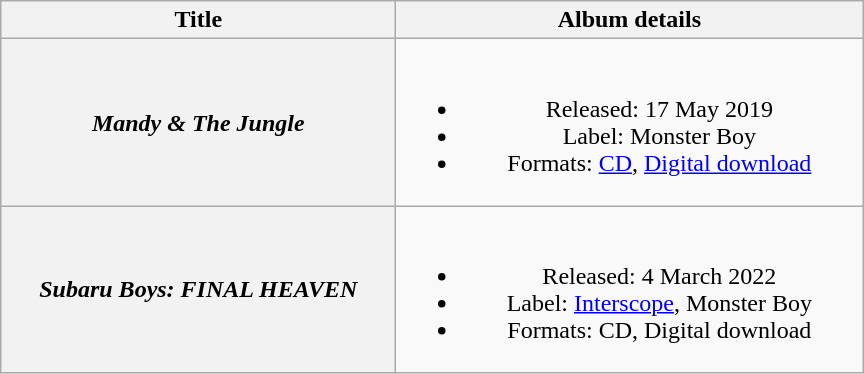<table class="wikitable plainrowheaders" style="text-align:center;">
<tr>
<th scope="col" style="width:16em;">Title</th>
<th scope="col" style="width:19em;">Album details</th>
</tr>
<tr>
<th scope="row"><em>Mandy & The Jungle</em></th>
<td><br><ul><li>Released: 17 May 2019</li><li>Label: Monster Boy</li><li>Formats: <a href='#'>CD</a>, <a href='#'>Digital download</a></li></ul></td>
</tr>
<tr>
<th scope="row"><em>Subaru Boys: FINAL HEAVEN</em></th>
<td><br><ul><li>Released: 4 March 2022</li><li>Label: <a href='#'>Interscope</a>, Monster Boy</li><li>Formats: CD, Digital download</li></ul></td>
</tr>
</table>
